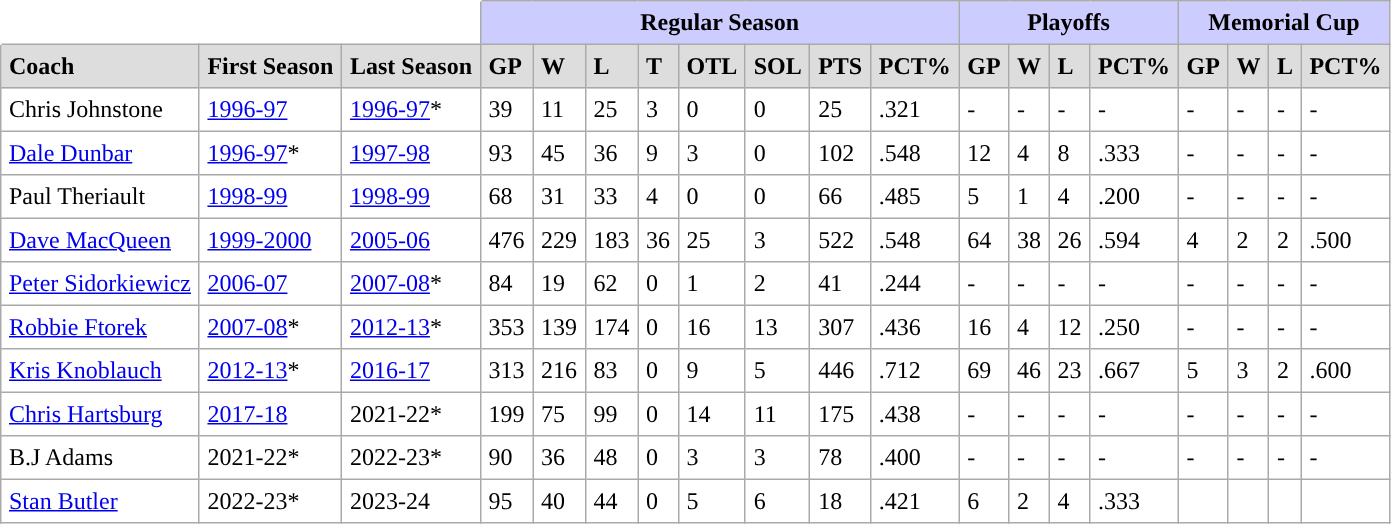<table class="sortable" border="1" cellpadding="5" cellspacing="1" bgcolor="#ffffff" style="border: 1px #aaaaaa solid; border-collapse: collapse;">
<tr align="center" bgcolor="#fff">
<th colspan="3" style="border-top: 1px solid #FFF; border-left: 1px solid #FFF;"></th>
<th bgcolor="#ccf" colspan="8">Regular Season</th>
<th bgcolor="#ccf" colspan="4">Playoffs</th>
<th bgcolor="#ccf" colspan="4">Memorial Cup</th>
</tr>
<tr align="left" bgcolor="#ddd">
<th>Coach</th>
<th>First Season</th>
<th>Last Season</th>
<th>GP</th>
<th>W</th>
<th>L</th>
<th>T</th>
<th>OTL</th>
<th>SOL</th>
<th>PTS</th>
<th>PCT%</th>
<th>GP</th>
<th>W</th>
<th>L</th>
<th>PCT%</th>
<th>GP</th>
<th>W</th>
<th>L</th>
<th>PCT%</th>
</tr>
<tr>
<td>Chris Johnstone</td>
<td><a href='#'>1996-97</a></td>
<td><a href='#'>1996-97</a>*</td>
<td>39</td>
<td>11</td>
<td>25</td>
<td>3</td>
<td>0</td>
<td>0</td>
<td>25</td>
<td>.321</td>
<td>-</td>
<td>-</td>
<td>-</td>
<td>-</td>
<td>-</td>
<td>-</td>
<td>-</td>
<td>-</td>
</tr>
<tr>
<td><a href='#'>Dale Dunbar</a></td>
<td><a href='#'>1996-97</a>*</td>
<td><a href='#'>1997-98</a></td>
<td>93</td>
<td>45</td>
<td>36</td>
<td>9</td>
<td>3</td>
<td>0</td>
<td>102</td>
<td>.548</td>
<td>12</td>
<td>4</td>
<td>8</td>
<td>.333</td>
<td>-</td>
<td>-</td>
<td>-</td>
<td>-</td>
</tr>
<tr>
<td>Paul Theriault</td>
<td><a href='#'>1998-99</a></td>
<td><a href='#'>1998-99</a></td>
<td>68</td>
<td>31</td>
<td>33</td>
<td>4</td>
<td>0</td>
<td>0</td>
<td>66</td>
<td>.485</td>
<td>5</td>
<td>1</td>
<td>4</td>
<td>.200</td>
<td>-</td>
<td>-</td>
<td>-</td>
<td>-</td>
</tr>
<tr>
<td><a href='#'>Dave MacQueen</a></td>
<td><a href='#'>1999-2000</a></td>
<td><a href='#'>2005-06</a></td>
<td>476</td>
<td>229</td>
<td>183</td>
<td>36</td>
<td>25</td>
<td>3</td>
<td>522</td>
<td>.548</td>
<td>64</td>
<td>38</td>
<td>26</td>
<td>.594</td>
<td>4</td>
<td>2</td>
<td>2</td>
<td>.500</td>
</tr>
<tr>
<td><a href='#'>Peter Sidorkiewicz</a></td>
<td><a href='#'>2006-07</a></td>
<td><a href='#'>2007-08</a>*</td>
<td>84</td>
<td>19</td>
<td>62</td>
<td>0</td>
<td>1</td>
<td>2</td>
<td>41</td>
<td>.244</td>
<td>-</td>
<td>-</td>
<td>-</td>
<td>-</td>
<td>-</td>
<td>-</td>
<td>-</td>
<td>-</td>
</tr>
<tr>
<td><a href='#'>Robbie Ftorek</a></td>
<td><a href='#'>2007-08</a>*</td>
<td><a href='#'>2012-13</a>*</td>
<td>353</td>
<td>139</td>
<td>174</td>
<td>0</td>
<td>16</td>
<td>13</td>
<td>307</td>
<td>.436</td>
<td>16</td>
<td>4</td>
<td>12</td>
<td>.250</td>
<td>-</td>
<td>-</td>
<td>-</td>
<td>-</td>
</tr>
<tr>
<td><a href='#'>Kris Knoblauch</a></td>
<td><a href='#'>2012-13</a>*</td>
<td><a href='#'>2016-17</a></td>
<td>313</td>
<td>216</td>
<td>83</td>
<td>0</td>
<td>9</td>
<td>5</td>
<td>446</td>
<td>.712</td>
<td>69</td>
<td>46</td>
<td>23</td>
<td>.667</td>
<td>5</td>
<td>3</td>
<td>2</td>
<td>.600</td>
</tr>
<tr>
<td><a href='#'>Chris Hartsburg</a></td>
<td><a href='#'>2017-18</a></td>
<td>2021-22*</td>
<td>199</td>
<td>75</td>
<td>99</td>
<td>0</td>
<td>14</td>
<td>11</td>
<td>175</td>
<td>.438</td>
<td>-</td>
<td>-</td>
<td>-</td>
<td>-</td>
<td>-</td>
<td>-</td>
<td>-</td>
<td>-</td>
</tr>
<tr>
<td>B.J Adams</td>
<td>2021-22*</td>
<td>2022-23*</td>
<td>90</td>
<td>36</td>
<td>48</td>
<td>0</td>
<td>3</td>
<td>3</td>
<td>78</td>
<td>.400</td>
<td>-</td>
<td>-</td>
<td>-</td>
<td>-</td>
<td>-</td>
<td>-</td>
<td>-</td>
<td>-</td>
</tr>
<tr>
<td><a href='#'>Stan Butler</a></td>
<td>2022-23*</td>
<td>2023-24</td>
<td>95</td>
<td>40</td>
<td>44</td>
<td>0</td>
<td>5</td>
<td>6</td>
<td>18</td>
<td>.421</td>
<td>6</td>
<td>2</td>
<td>4</td>
<td>.333</td>
<td></td>
<td></td>
<td></td>
<td></td>
</tr>
</table>
